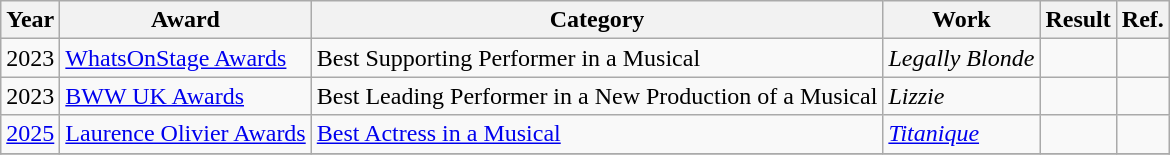<table class="wikitable plainrowheaders">
<tr>
<th>Year</th>
<th>Award</th>
<th>Category</th>
<th>Work</th>
<th>Result</th>
<th>Ref.</th>
</tr>
<tr>
<td>2023</td>
<td><a href='#'>WhatsOnStage Awards</a></td>
<td>Best Supporting Performer in a Musical</td>
<td><em>Legally Blonde</em></td>
<td></td>
<td></td>
</tr>
<tr>
<td>2023</td>
<td><a href='#'>BWW UK Awards</a></td>
<td>Best Leading Performer in a New Production of a Musical</td>
<td><em>Lizzie</em></td>
<td></td>
<td></td>
</tr>
<tr>
<td><a href='#'>2025</a></td>
<td><a href='#'>Laurence Olivier Awards</a></td>
<td><a href='#'>Best Actress in a Musical</a></td>
<td><em><a href='#'>Titanique</a></em></td>
<td></td>
<td></td>
</tr>
<tr>
</tr>
</table>
